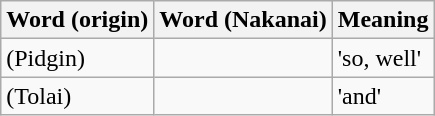<table class="wikitable">
<tr>
<th>Word (origin)</th>
<th>Word (Nakanai)</th>
<th>Meaning</th>
</tr>
<tr>
<td> (Pidgin)</td>
<td></td>
<td>'so, well'</td>
</tr>
<tr>
<td> (Tolai)</td>
<td></td>
<td>'and'</td>
</tr>
</table>
